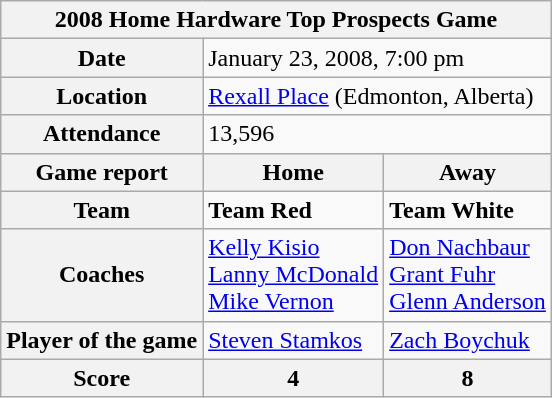<table class="wikitable">
<tr>
<th colspan="3">2008 Home Hardware Top Prospects Game</th>
</tr>
<tr>
<th>Date</th>
<td colspan="2">January 23, 2008, 7:00 pm</td>
</tr>
<tr>
<th>Location</th>
<td colspan="2"><a href='#'>Rexall Place</a> (Edmonton, Alberta)</td>
</tr>
<tr>
<th>Attendance</th>
<td colspan="2">13,596</td>
</tr>
<tr>
<th>Game report</th>
<th>Home</th>
<th>Away</th>
</tr>
<tr>
<th>Team</th>
<td><strong>Team Red</strong></td>
<td><strong>Team White</strong></td>
</tr>
<tr>
<th>Coaches</th>
<td><a href='#'>Kelly Kisio</a><br><a href='#'>Lanny McDonald</a><br><a href='#'>Mike Vernon</a></td>
<td><a href='#'>Don Nachbaur</a><br><a href='#'>Grant Fuhr</a><br><a href='#'>Glenn Anderson</a></td>
</tr>
<tr>
<th>Player of the game</th>
<td><a href='#'>Steven Stamkos</a></td>
<td><a href='#'>Zach Boychuk</a></td>
</tr>
<tr>
<th>Score</th>
<th>4</th>
<th>8</th>
</tr>
</table>
